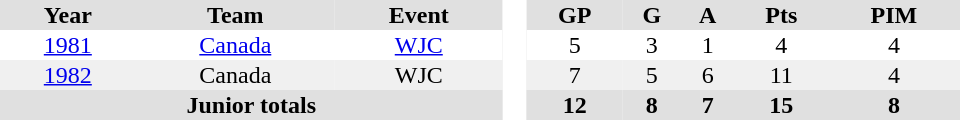<table border="0" cellpadding="1" cellspacing="0" style="text-align:center; width:40em">
<tr ALIGN="center" bgcolor="#e0e0e0">
<th>Year</th>
<th>Team</th>
<th>Event</th>
<th ALIGN="center" rowspan="99" bgcolor="#ffffff"> </th>
<th>GP</th>
<th>G</th>
<th>A</th>
<th>Pts</th>
<th>PIM</th>
</tr>
<tr>
<td><a href='#'>1981</a></td>
<td><a href='#'>Canada</a></td>
<td><a href='#'>WJC</a></td>
<td>5</td>
<td>3</td>
<td>1</td>
<td>4</td>
<td>4</td>
</tr>
<tr bgcolor="#f0f0f0">
<td><a href='#'>1982</a></td>
<td>Canada</td>
<td>WJC</td>
<td>7</td>
<td>5</td>
<td>6</td>
<td>11</td>
<td>4</td>
</tr>
<tr bgcolor="#e0e0e0">
<th colspan=3>Junior totals</th>
<th>12</th>
<th>8</th>
<th>7</th>
<th>15</th>
<th>8</th>
</tr>
</table>
